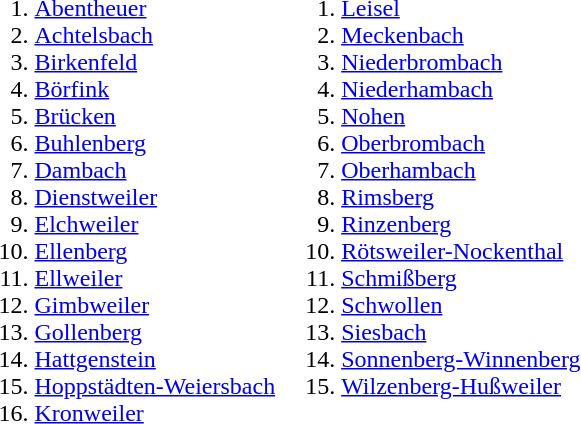<table>
<tr>
<td valign=top><br><ol><li><a href='#'>Abentheuer</a></li><li><a href='#'>Achtelsbach</a></li><li><a href='#'>Birkenfeld</a></li><li><a href='#'>Börfink</a></li><li><a href='#'>Brücken</a></li><li><a href='#'>Buhlenberg</a></li><li><a href='#'>Dambach</a></li><li><a href='#'>Dienstweiler</a></li><li><a href='#'>Elchweiler</a></li><li><a href='#'>Ellenberg</a></li><li><a href='#'>Ellweiler</a></li><li><a href='#'>Gimbweiler</a></li><li><a href='#'>Gollenberg</a></li><li><a href='#'>Hattgenstein</a></li><li><a href='#'>Hoppstädten-Weiersbach</a></li><li><a href='#'>Kronweiler</a></li></ol></td>
<td valign=top><br><ol>
<li> <a href='#'>Leisel</a> 
<li> <a href='#'>Meckenbach</a> 
<li> <a href='#'>Niederbrombach</a> 
<li> <a href='#'>Niederhambach</a> 
<li> <a href='#'>Nohen</a> 
<li> <a href='#'>Oberbrombach</a> 
<li> <a href='#'>Oberhambach</a> 
<li> <a href='#'>Rimsberg</a> 
<li> <a href='#'>Rinzenberg</a> 
<li> <a href='#'>Rötsweiler-Nockenthal</a> 
<li> <a href='#'>Schmißberg</a> 
<li> <a href='#'>Schwollen</a> 
<li> <a href='#'>Siesbach</a> 
<li> <a href='#'>Sonnenberg-Winnenberg</a> 
<li> <a href='#'>Wilzenberg-Hußweiler</a> 
</ol></td>
</tr>
</table>
